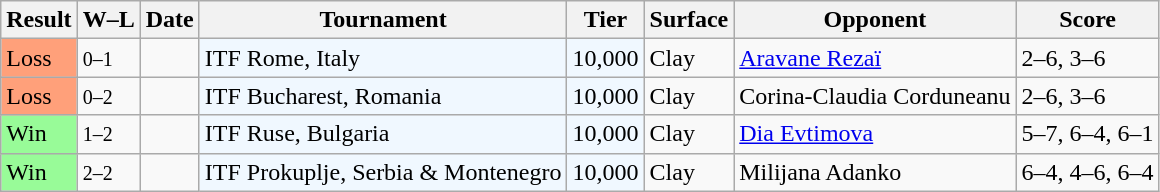<table class="sortable wikitable">
<tr>
<th>Result</th>
<th class="unsortable">W–L</th>
<th>Date</th>
<th>Tournament</th>
<th>Tier</th>
<th>Surface</th>
<th>Opponent</th>
<th class="unsortable">Score</th>
</tr>
<tr>
<td style="background:#ffa07a;">Loss</td>
<td><small>0–1</small></td>
<td></td>
<td style="background:#f0f8ff;">ITF Rome, Italy</td>
<td style="background:#f0f8ff;">10,000</td>
<td>Clay</td>
<td> <a href='#'>Aravane Rezaï</a></td>
<td>2–6, 3–6</td>
</tr>
<tr>
<td style="background:#ffa07a;">Loss</td>
<td><small>0–2</small></td>
<td></td>
<td style="background:#f0f8ff;">ITF Bucharest, Romania</td>
<td style="background:#f0f8ff;">10,000</td>
<td>Clay</td>
<td> Corina-Claudia Corduneanu</td>
<td>2–6, 3–6</td>
</tr>
<tr>
<td style="background:#98fb98;">Win</td>
<td><small>1–2</small></td>
<td></td>
<td style="background:#f0f8ff;">ITF Ruse, Bulgaria</td>
<td style="background:#f0f8ff;">10,000</td>
<td>Clay</td>
<td> <a href='#'>Dia Evtimova</a></td>
<td>5–7, 6–4, 6–1</td>
</tr>
<tr>
<td style="background:#98fb98;">Win</td>
<td><small>2–2</small></td>
<td></td>
<td style="background:#f0f8ff;">ITF Prokuplje, Serbia & Montenegro</td>
<td style="background:#f0f8ff;">10,000</td>
<td>Clay</td>
<td> Milijana Adanko</td>
<td>6–4, 4–6, 6–4</td>
</tr>
</table>
